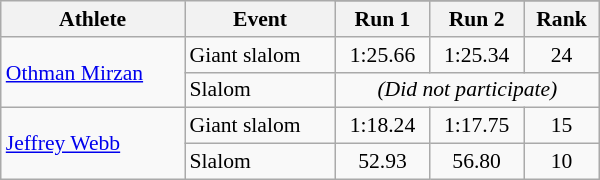<table class="wikitable" style="font-size:90%; text-align:center; width:400px">
<tr>
<th rowspan="2">Athlete</th>
<th rowspan="2">Event</th>
</tr>
<tr>
<th>Run 1</th>
<th>Run 2</th>
<th>Rank</th>
</tr>
<tr>
<td align=left rowspan=2><a href='#'>Othman Mirzan</a></td>
<td align=left>Giant slalom</td>
<td>1:25.66</td>
<td>1:25.34</td>
<td>24</td>
</tr>
<tr>
<td align=left>Slalom</td>
<td colspan=6><em>(Did not participate)</em></td>
</tr>
<tr>
<td align=left rowspan=4><a href='#'>Jeffrey Webb</a></td>
<td align=left>Giant slalom</td>
<td>1:18.24</td>
<td>1:17.75</td>
<td>15</td>
</tr>
<tr>
<td align=left>Slalom</td>
<td>52.93</td>
<td>56.80</td>
<td>10</td>
</tr>
</table>
